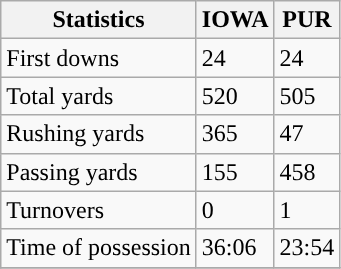<table class="wikitable">
<tr>
<th>Statistics</th>
<th>IOWA</th>
<th>PUR</th>
</tr>
<tr>
<td>First downs</td>
<td>24</td>
<td>24</td>
</tr>
<tr>
<td>Total yards</td>
<td>520</td>
<td>505</td>
</tr>
<tr>
<td>Rushing yards</td>
<td>365</td>
<td>47</td>
</tr>
<tr>
<td>Passing yards</td>
<td>155</td>
<td>458</td>
</tr>
<tr>
<td>Turnovers</td>
<td>0</td>
<td>1</td>
</tr>
<tr>
<td>Time of possession</td>
<td>36:06</td>
<td>23:54</td>
</tr>
<tr>
</tr>
</table>
